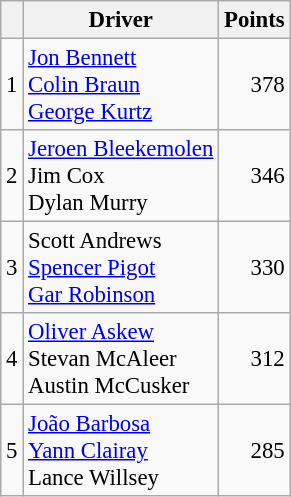<table class="wikitable" style="font-size: 95%;">
<tr>
<th scope="col"></th>
<th scope="col">Driver</th>
<th scope="col">Points</th>
</tr>
<tr>
<td align=center>1</td>
<td> <a href='#'>Jon Bennett</a><br> <a href='#'>Colin Braun</a><br> <a href='#'>George Kurtz</a></td>
<td align=right>378</td>
</tr>
<tr>
<td align=center>2</td>
<td> <a href='#'>Jeroen Bleekemolen</a><br> Jim Cox<br> Dylan Murry</td>
<td align=right>346</td>
</tr>
<tr>
<td align=center>3</td>
<td> Scott Andrews<br> <a href='#'>Spencer Pigot</a><br> <a href='#'>Gar Robinson</a></td>
<td align=right>330</td>
</tr>
<tr>
<td align=center>4</td>
<td> <a href='#'>Oliver Askew</a><br> Stevan McAleer<br> Austin McCusker</td>
<td align=right>312</td>
</tr>
<tr>
<td align=center>5</td>
<td> <a href='#'>João Barbosa</a><br> <a href='#'>Yann Clairay</a><br> Lance Willsey</td>
<td align=right>285</td>
</tr>
</table>
